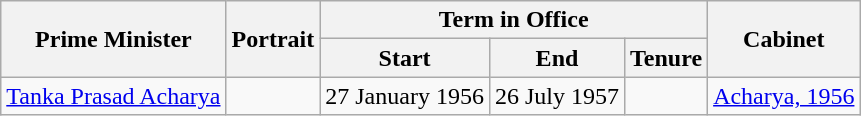<table class="wikitable">
<tr>
<th rowspan="2">Prime Minister</th>
<th rowspan="2">Portrait</th>
<th colspan="3">Term in Office</th>
<th rowspan="2">Cabinet</th>
</tr>
<tr>
<th>Start</th>
<th>End</th>
<th>Tenure</th>
</tr>
<tr>
<td><a href='#'>Tanka Prasad Acharya</a></td>
<td></td>
<td>27 January 1956</td>
<td>26 July 1957</td>
<td></td>
<td><a href='#'>Acharya, 1956</a></td>
</tr>
</table>
